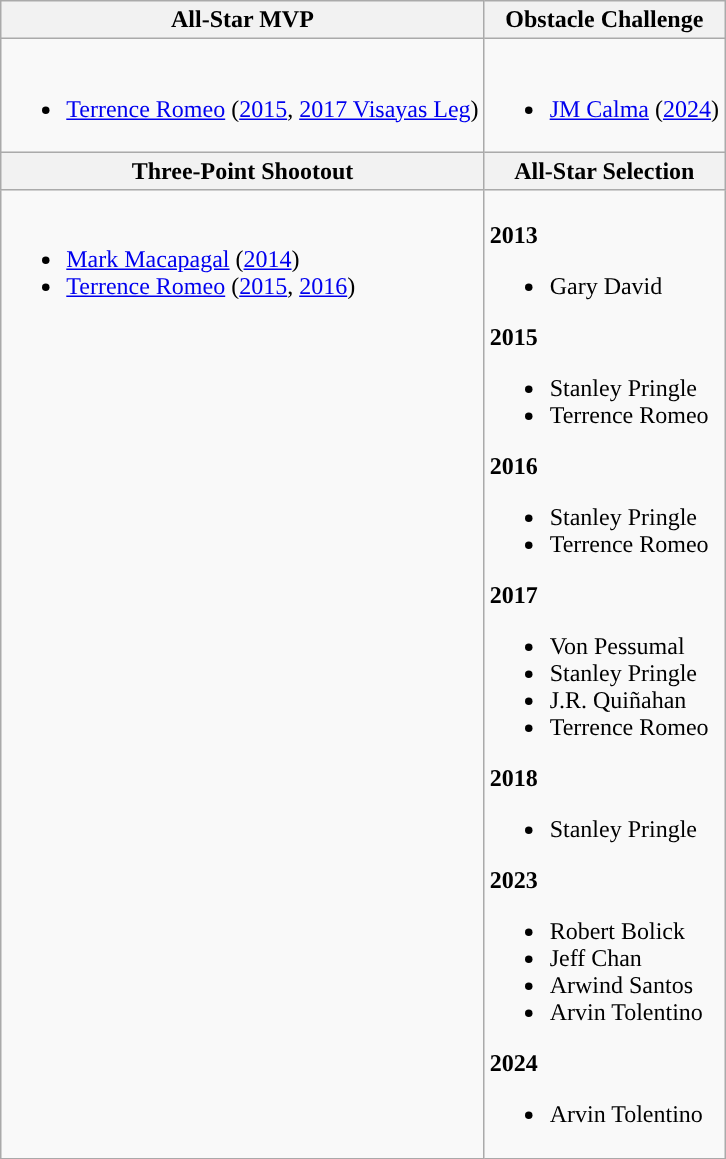<table class=wikitable>
<tr>
<th>All-Star MVP</th>
<th>Obstacle Challenge</th>
</tr>
<tr>
<td valign="top"><br><ul><li><a href='#'>Terrence Romeo</a> (<a href='#'>2015</a>, <a href='#'>2017 Visayas Leg</a>)</li></ul></td>
<td valign="top"><br><ul><li><a href='#'>JM Calma</a> (<a href='#'>2024</a>)</li></ul></td>
</tr>
<tr>
<th>Three-Point Shootout</th>
<th>All-Star Selection</th>
</tr>
<tr>
<td valign="top"><br><ul><li><a href='#'>Mark Macapagal</a> (<a href='#'>2014</a>)</li><li><a href='#'>Terrence Romeo</a> (<a href='#'>2015</a>, <a href='#'>2016</a>)</li></ul></td>
<td valign="top"><br><strong>2013</strong><ul><li>Gary David</li></ul><strong>2015</strong><ul><li>Stanley Pringle</li><li>Terrence Romeo</li></ul><strong>2016</strong><ul><li>Stanley Pringle</li><li>Terrence Romeo</li></ul><strong>2017</strong><ul><li>Von Pessumal</li><li>Stanley Pringle</li><li>J.R. Quiñahan</li><li>Terrence Romeo</li></ul><strong>2018</strong><ul><li>Stanley Pringle</li></ul><strong>2023</strong><ul><li>Robert Bolick</li><li>Jeff Chan</li><li>Arwind Santos</li><li>Arvin Tolentino</li></ul><strong>2024</strong><ul><li>Arvin Tolentino</li></ul></td>
</tr>
</table>
